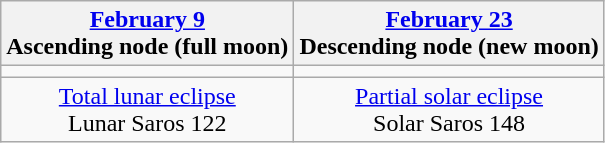<table class="wikitable">
<tr>
<th><a href='#'>February 9</a><br>Ascending node (full moon)</th>
<th><a href='#'>February 23</a><br>Descending node (new moon)</th>
</tr>
<tr>
<td></td>
<td></td>
</tr>
<tr align=center>
<td><a href='#'>Total lunar eclipse</a><br>Lunar Saros 122</td>
<td><a href='#'>Partial solar eclipse</a><br>Solar Saros 148</td>
</tr>
</table>
